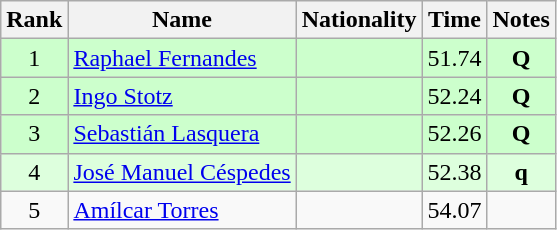<table class="wikitable sortable" style="text-align:center">
<tr>
<th>Rank</th>
<th>Name</th>
<th>Nationality</th>
<th>Time</th>
<th>Notes</th>
</tr>
<tr bgcolor=ccffcc>
<td align=center>1</td>
<td align=left><a href='#'>Raphael Fernandes</a></td>
<td align=left></td>
<td>51.74</td>
<td><strong>Q</strong></td>
</tr>
<tr bgcolor=ccffcc>
<td align=center>2</td>
<td align=left><a href='#'>Ingo Stotz</a></td>
<td align=left></td>
<td>52.24</td>
<td><strong>Q</strong></td>
</tr>
<tr bgcolor=ccffcc>
<td align=center>3</td>
<td align=left><a href='#'>Sebastián Lasquera</a></td>
<td align=left></td>
<td>52.26</td>
<td><strong>Q</strong></td>
</tr>
<tr bgcolor=ddffdd>
<td align=center>4</td>
<td align=left><a href='#'>José Manuel Céspedes</a></td>
<td align=left></td>
<td>52.38</td>
<td><strong>q</strong></td>
</tr>
<tr>
<td align=center>5</td>
<td align=left><a href='#'>Amílcar Torres</a></td>
<td align=left></td>
<td>54.07</td>
<td></td>
</tr>
</table>
